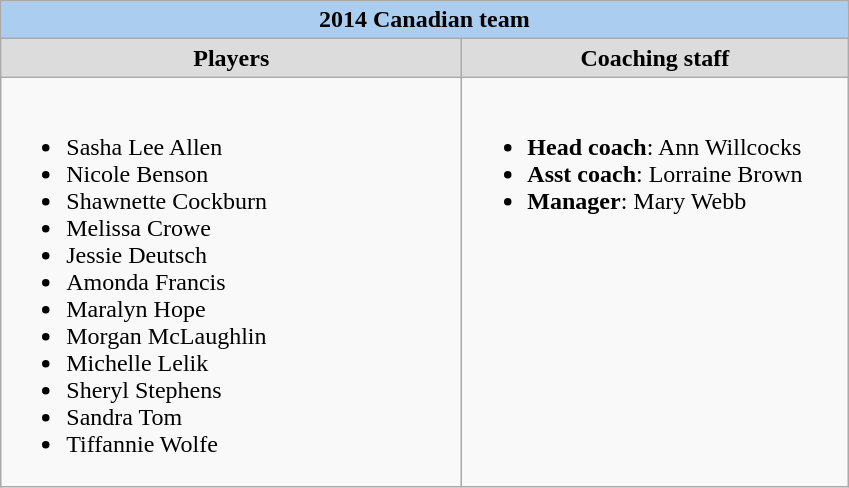<table class=wikitable>
<tr>
<td colspan=2 align=center bgcolor=#ABCDEF><strong>2014 Canadian team</strong></td>
</tr>
<tr align=center>
<td width=300 bgcolor=gainsboro><strong>Players</strong></td>
<td width=250 bgcolor=gainsboro><strong>Coaching staff</strong></td>
</tr>
<tr>
<td><br><ul><li>Sasha Lee Allen</li><li>Nicole Benson</li><li>Shawnette Cockburn</li><li>Melissa Crowe</li><li>Jessie Deutsch</li><li>Amonda Francis</li><li>Maralyn Hope</li><li>Morgan McLaughlin</li><li>Michelle Lelik</li><li>Sheryl Stephens</li><li>Sandra Tom</li><li>Tiffannie Wolfe</li></ul></td>
<td valign=top><br><ul><li><strong>Head coach</strong>: Ann Willcocks</li><li><strong>Asst coach</strong>: Lorraine Brown</li><li><strong>Manager</strong>: Mary Webb</li></ul></td>
</tr>
</table>
